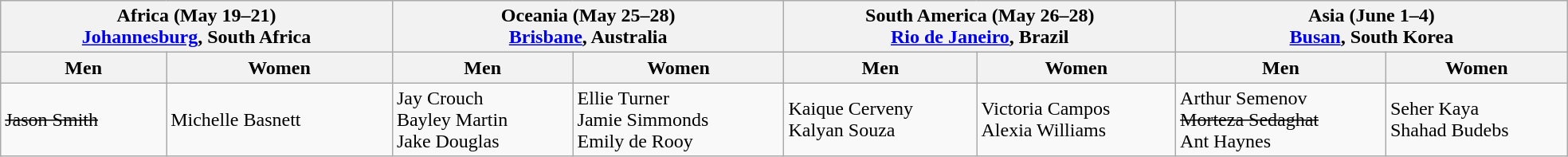<table class="wikitable" style=width:82em>
<tr>
<th colspan="2" style="width: 18em;">Africa (May 19–21) <br><a href='#'>Johannesburg</a>, South Africa</th>
<th colspan="2" style="width: 18em;">Oceania (May 25–28) <br><a href='#'>Brisbane</a>, Australia</th>
<th colspan="2" style="width: 18em;">South America (May 26–28) <br><a href='#'>Rio de Janeiro</a>, Brazil</th>
<th colspan="2" style="width: 18em;">Asia (June 1–4) <br><a href='#'>Busan</a>, South Korea</th>
</tr>
<tr>
<th><strong>Men</strong></th>
<th><strong>Women</strong></th>
<th><strong>Men</strong></th>
<th><strong>Women</strong></th>
<th><strong>Men</strong></th>
<th><strong>Women</strong></th>
<th><strong>Men</strong></th>
<th><strong>Women</strong></th>
</tr>
<tr>
<td><s> Jason Smith</s></td>
<td> Michelle Basnett</td>
<td> Jay Crouch<br> Bayley Martin<br> Jake Douglas</td>
<td> Ellie Turner<br> Jamie Simmonds<br> Emily de Rooy</td>
<td> Kaique Cerveny<br> Kalyan Souza</td>
<td> Victoria Campos<br> Alexia Williams</td>
<td> Arthur Semenov <br><s> Morteza Sedaghat</s><br>
 Ant Haynes</td>
<td> Seher Kaya<br> Shahad Budebs</td>
</tr>
</table>
